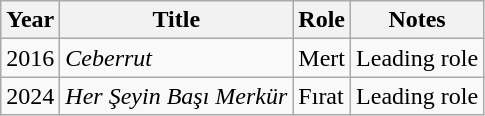<table class="wikitable">
<tr>
<th>Year</th>
<th>Title</th>
<th>Role</th>
<th>Notes</th>
</tr>
<tr>
<td>2016</td>
<td><em>Ceberrut</em></td>
<td>Mert</td>
<td>Leading role</td>
</tr>
<tr>
<td>2024</td>
<td><em>Her Şeyin Başı Merkür</em></td>
<td>Fırat</td>
<td>Leading role</td>
</tr>
</table>
